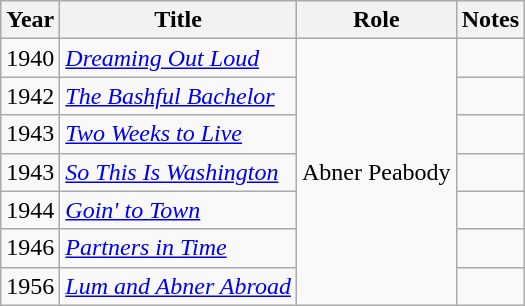<table class="wikitable">
<tr>
<th>Year</th>
<th>Title</th>
<th>Role</th>
<th>Notes</th>
</tr>
<tr>
<td>1940</td>
<td><em><a href='#'>Dreaming Out Loud</a></em></td>
<td rowspan="7">Abner Peabody</td>
<td></td>
</tr>
<tr>
<td>1942</td>
<td><em><a href='#'>The Bashful Bachelor</a></em></td>
<td></td>
</tr>
<tr>
<td>1943</td>
<td><em><a href='#'>Two Weeks to Live</a></em></td>
<td></td>
</tr>
<tr>
<td>1943</td>
<td><em><a href='#'>So This Is Washington</a></em></td>
<td></td>
</tr>
<tr>
<td>1944</td>
<td><em><a href='#'>Goin' to Town</a></em></td>
<td></td>
</tr>
<tr>
<td>1946</td>
<td><em><a href='#'>Partners in Time</a></em></td>
<td></td>
</tr>
<tr>
<td>1956</td>
<td><em><a href='#'>Lum and Abner Abroad</a></em></td>
<td></td>
</tr>
</table>
